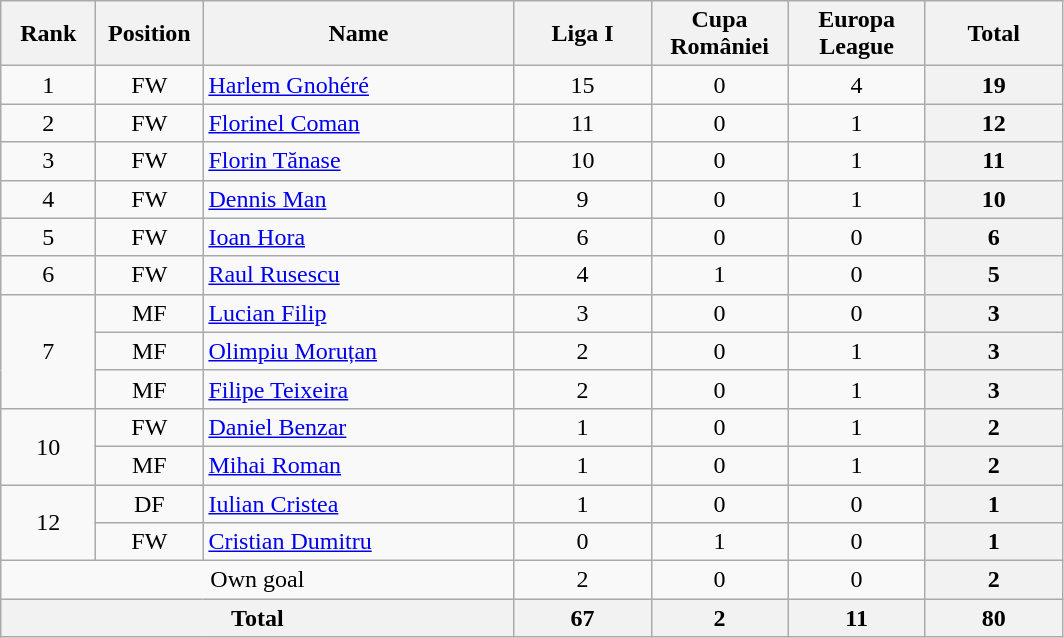<table class="wikitable" style="text-align:center;">
<tr>
<th style="width:56px;">Rank</th>
<th style="width:64px;">Position</th>
<th style="width:200px;">Name</th>
<th style="width:84px;">Liga I</th>
<th style="width:84px;">Cupa României</th>
<th style="width:84px;">Europa League</th>
<th style="width:84px;">Total</th>
</tr>
<tr>
<td>1</td>
<td>FW</td>
<td align="left"> <a href='#'>Harlem Gnohéré</a></td>
<td>15</td>
<td>0</td>
<td>4</td>
<th>19</th>
</tr>
<tr>
<td>2</td>
<td>FW</td>
<td align="left"> <a href='#'>Florinel Coman</a></td>
<td>11</td>
<td>0</td>
<td>1</td>
<th>12</th>
</tr>
<tr>
<td>3</td>
<td>FW</td>
<td align="left"> <a href='#'>Florin Tănase</a></td>
<td>10</td>
<td>0</td>
<td>1</td>
<th>11</th>
</tr>
<tr>
<td>4</td>
<td>FW</td>
<td align="left"> <a href='#'>Dennis Man</a></td>
<td>9</td>
<td>0</td>
<td>1</td>
<th>10</th>
</tr>
<tr>
<td>5</td>
<td>FW</td>
<td align="left"> <a href='#'>Ioan Hora</a></td>
<td>6</td>
<td>0</td>
<td>0</td>
<th>6</th>
</tr>
<tr>
<td>6</td>
<td>FW</td>
<td align="left"> <a href='#'>Raul Rusescu</a></td>
<td>4</td>
<td>1</td>
<td>0</td>
<th>5</th>
</tr>
<tr>
<td rowspan="3">7</td>
<td>MF</td>
<td align="left"> <a href='#'>Lucian Filip</a></td>
<td>3</td>
<td>0</td>
<td>0</td>
<th>3</th>
</tr>
<tr>
<td>MF</td>
<td align="left"> <a href='#'>Olimpiu Moruțan</a></td>
<td>2</td>
<td>0</td>
<td>1</td>
<th>3</th>
</tr>
<tr>
<td>MF</td>
<td align="left"> <a href='#'>Filipe Teixeira</a></td>
<td>2</td>
<td>0</td>
<td>1</td>
<th>3</th>
</tr>
<tr>
<td rowspan="2">10</td>
<td>FW</td>
<td align="left"> <a href='#'>Daniel Benzar</a></td>
<td>1</td>
<td>0</td>
<td>1</td>
<th>2</th>
</tr>
<tr>
<td>MF</td>
<td align="left"> <a href='#'>Mihai Roman</a></td>
<td>1</td>
<td>0</td>
<td>1</td>
<th>2</th>
</tr>
<tr>
<td rowspan="2">12</td>
<td>DF</td>
<td align="left"> <a href='#'>Iulian Cristea</a></td>
<td>1</td>
<td>0</td>
<td>0</td>
<th>1</th>
</tr>
<tr>
<td>FW</td>
<td align="left"> <a href='#'>Cristian Dumitru</a></td>
<td>0</td>
<td>1</td>
<td>0</td>
<th>1</th>
</tr>
<tr>
<td colspan="3">Own goal</td>
<td>2</td>
<td>0</td>
<td>0</td>
<th>2</th>
</tr>
<tr>
<th colspan="3">Total</th>
<th>67</th>
<th>2</th>
<th>11</th>
<th>80</th>
</tr>
</table>
